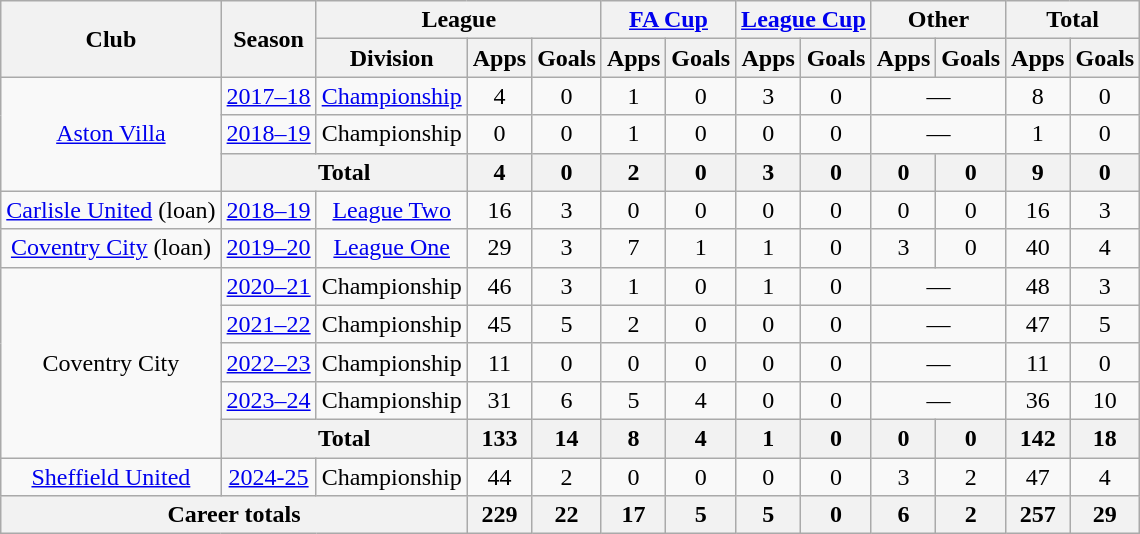<table class="wikitable" style="text-align:center">
<tr>
<th rowspan="2">Club</th>
<th rowspan="2">Season</th>
<th colspan="3">League</th>
<th colspan="2"><a href='#'>FA Cup</a></th>
<th colspan="2"><a href='#'>League Cup</a></th>
<th colspan="2">Other</th>
<th colspan="2">Total</th>
</tr>
<tr>
<th>Division</th>
<th>Apps</th>
<th>Goals</th>
<th>Apps</th>
<th>Goals</th>
<th>Apps</th>
<th>Goals</th>
<th>Apps</th>
<th>Goals</th>
<th>Apps</th>
<th>Goals</th>
</tr>
<tr>
<td rowspan="3"><a href='#'>Aston Villa</a></td>
<td><a href='#'>2017–18</a></td>
<td><a href='#'>Championship</a></td>
<td>4</td>
<td>0</td>
<td>1</td>
<td>0</td>
<td>3</td>
<td>0</td>
<td colspan="2">—</td>
<td>8</td>
<td>0</td>
</tr>
<tr>
<td><a href='#'>2018–19</a></td>
<td>Championship</td>
<td>0</td>
<td>0</td>
<td>1</td>
<td>0</td>
<td>0</td>
<td>0</td>
<td colspan="2">—</td>
<td>1</td>
<td>0</td>
</tr>
<tr>
<th colspan="2">Total</th>
<th>4</th>
<th>0</th>
<th>2</th>
<th>0</th>
<th>3</th>
<th>0</th>
<th>0</th>
<th>0</th>
<th>9</th>
<th>0</th>
</tr>
<tr>
<td><a href='#'>Carlisle United</a> (loan)</td>
<td><a href='#'>2018–19</a></td>
<td><a href='#'>League Two</a></td>
<td>16</td>
<td>3</td>
<td>0</td>
<td>0</td>
<td>0</td>
<td>0</td>
<td>0</td>
<td>0</td>
<td>16</td>
<td>3</td>
</tr>
<tr>
<td><a href='#'>Coventry City</a> (loan)</td>
<td><a href='#'>2019–20</a></td>
<td><a href='#'>League One</a></td>
<td>29</td>
<td>3</td>
<td>7</td>
<td>1</td>
<td>1</td>
<td>0</td>
<td>3</td>
<td>0</td>
<td>40</td>
<td>4</td>
</tr>
<tr>
<td rowspan="5">Coventry City</td>
<td><a href='#'>2020–21</a></td>
<td>Championship</td>
<td>46</td>
<td>3</td>
<td>1</td>
<td>0</td>
<td>1</td>
<td>0</td>
<td colspan="2">—</td>
<td>48</td>
<td>3</td>
</tr>
<tr>
<td><a href='#'>2021–22</a></td>
<td>Championship</td>
<td>45</td>
<td>5</td>
<td>2</td>
<td>0</td>
<td>0</td>
<td>0</td>
<td colspan="2">—</td>
<td>47</td>
<td>5</td>
</tr>
<tr>
<td><a href='#'>2022–23</a></td>
<td>Championship</td>
<td>11</td>
<td>0</td>
<td>0</td>
<td>0</td>
<td>0</td>
<td>0</td>
<td colspan="2">—</td>
<td>11</td>
<td>0</td>
</tr>
<tr>
<td><a href='#'>2023–24</a></td>
<td>Championship</td>
<td>31</td>
<td>6</td>
<td>5</td>
<td>4</td>
<td>0</td>
<td>0</td>
<td colspan="2">—</td>
<td>36</td>
<td>10</td>
</tr>
<tr>
<th colspan="2">Total</th>
<th>133</th>
<th>14</th>
<th>8</th>
<th>4</th>
<th>1</th>
<th>0</th>
<th>0</th>
<th>0</th>
<th>142</th>
<th>18</th>
</tr>
<tr>
<td><a href='#'>Sheffield United</a></td>
<td><a href='#'>2024-25</a></td>
<td>Championship</td>
<td>44</td>
<td>2</td>
<td>0</td>
<td>0</td>
<td>0</td>
<td>0</td>
<td>3</td>
<td>2</td>
<td>47</td>
<td>4</td>
</tr>
<tr>
<th colspan="3">Career totals</th>
<th>229</th>
<th>22</th>
<th>17</th>
<th>5</th>
<th>5</th>
<th>0</th>
<th>6</th>
<th>2</th>
<th>257</th>
<th>29</th>
</tr>
</table>
